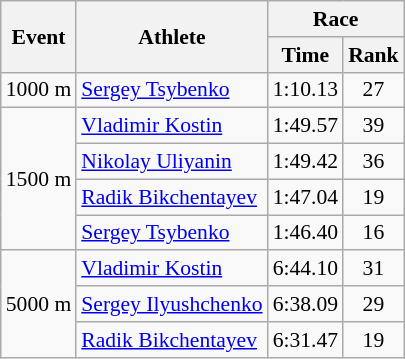<table class="wikitable" border="1" style="font-size:90%">
<tr>
<th rowspan=2>Event</th>
<th rowspan=2>Athlete</th>
<th colspan=2>Race</th>
</tr>
<tr>
<th>Time</th>
<th>Rank</th>
</tr>
<tr>
<td>1000 m</td>
<td><a href='#'>Sergey Tsybenko</a></td>
<td align=center>1:10.13</td>
<td align=center>27</td>
</tr>
<tr>
<td rowspan=4>1500 m</td>
<td><a href='#'>Vladimir Kostin</a></td>
<td align=center>1:49.57</td>
<td align=center>39</td>
</tr>
<tr>
<td><a href='#'>Nikolay Uliyanin</a></td>
<td align=center>1:49.42</td>
<td align=center>36</td>
</tr>
<tr>
<td><a href='#'>Radik Bikchentayev</a></td>
<td align=center>1:47.04</td>
<td align=center>19</td>
</tr>
<tr>
<td><a href='#'>Sergey Tsybenko</a></td>
<td align=center>1:46.40</td>
<td align=center>16</td>
</tr>
<tr>
<td rowspan=3>5000 m</td>
<td><a href='#'>Vladimir Kostin</a></td>
<td align=center>6:44.10</td>
<td align=center>31</td>
</tr>
<tr>
<td><a href='#'>Sergey Ilyushchenko</a></td>
<td align=center>6:38.09</td>
<td align=center>29</td>
</tr>
<tr>
<td><a href='#'>Radik Bikchentayev</a></td>
<td align=center>6:31.47</td>
<td align=center>19</td>
</tr>
</table>
